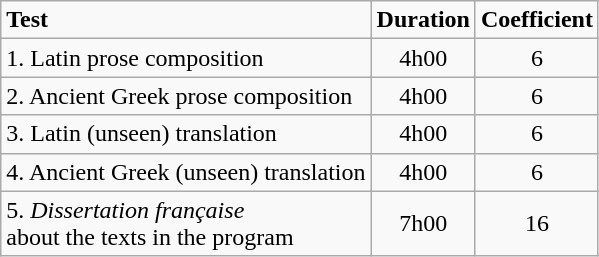<table class="wikitable" font-size=90%>
<tr>
<td><strong>Test</strong></td>
<td align="center"><strong>Duration</strong></td>
<td align="center"><strong>Coefficient</strong></td>
</tr>
<tr>
<td>1. Latin prose composition</td>
<td align="center">4h00</td>
<td align="center">6</td>
</tr>
<tr>
<td>2. Ancient Greek prose composition</td>
<td align="center">4h00</td>
<td align="center">6</td>
</tr>
<tr>
<td>3. Latin (unseen) translation</td>
<td align="center">4h00</td>
<td align="center">6</td>
</tr>
<tr>
<td>4. Ancient Greek (unseen) translation</td>
<td align="center">4h00</td>
<td align="center">6</td>
</tr>
<tr>
<td>5. <em>Dissertation française</em><br> about the texts in the program</td>
<td align="center">7h00</td>
<td align="center">16</td>
</tr>
</table>
